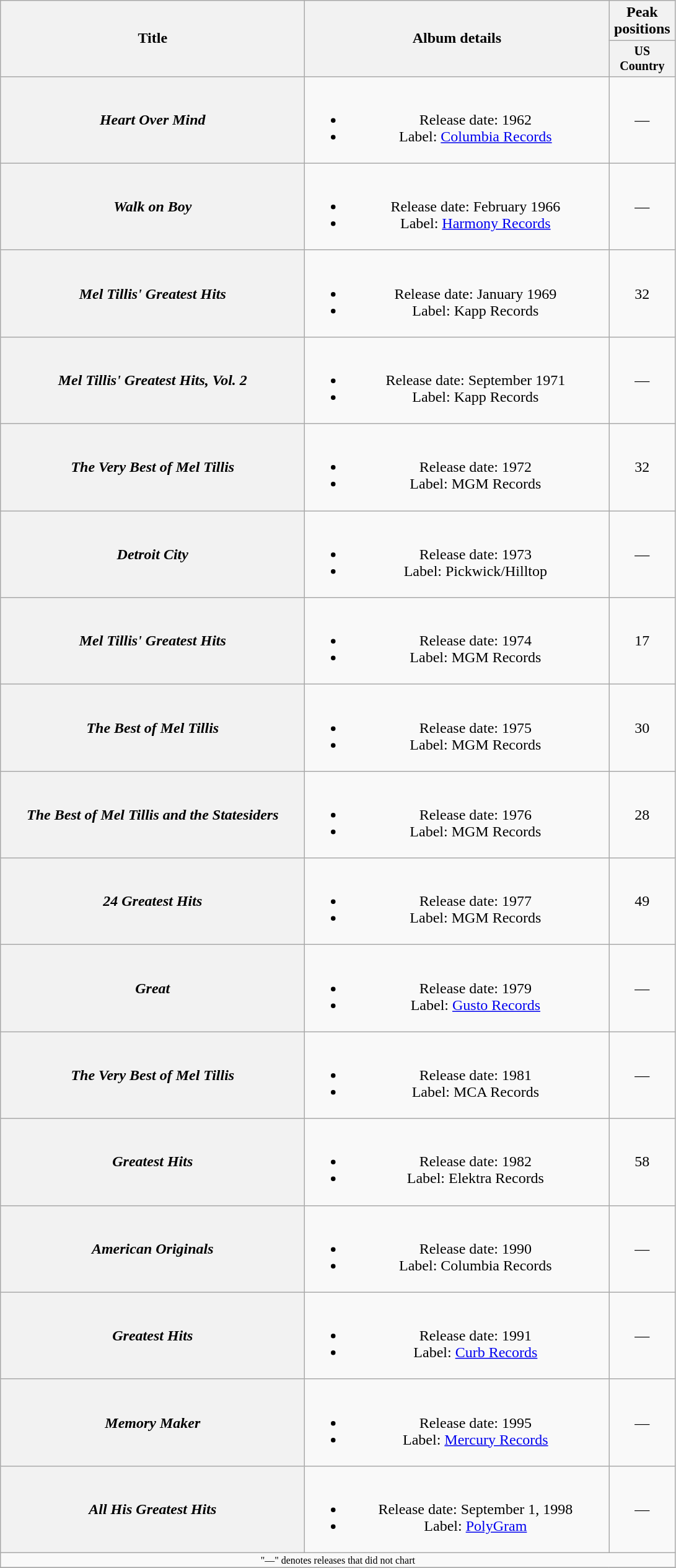<table class="wikitable plainrowheaders" style="text-align:center;">
<tr>
<th rowspan="2" style="width:20em;">Title</th>
<th rowspan="2" style="width:20em;">Album details</th>
<th colspan="1">Peak positions</th>
</tr>
<tr style="font-size:smaller;">
<th width="65">US Country<br></th>
</tr>
<tr>
<th scope="row"><em>Heart Over Mind</em></th>
<td><br><ul><li>Release date: 1962</li><li>Label: <a href='#'>Columbia Records</a></li></ul></td>
<td>—</td>
</tr>
<tr>
<th scope="row"><em>Walk on Boy</em></th>
<td><br><ul><li>Release date: February 1966</li><li>Label: <a href='#'>Harmony Records</a></li></ul></td>
<td>—</td>
</tr>
<tr>
<th scope="row"><em>Mel Tillis' Greatest Hits</em></th>
<td><br><ul><li>Release date: January 1969</li><li>Label: Kapp Records</li></ul></td>
<td>32</td>
</tr>
<tr>
<th scope="row"><em>Mel Tillis' Greatest Hits, Vol. 2</em></th>
<td><br><ul><li>Release date: September 1971</li><li>Label: Kapp Records</li></ul></td>
<td>—</td>
</tr>
<tr>
<th scope="row"><em>The Very Best of Mel Tillis</em></th>
<td><br><ul><li>Release date: 1972</li><li>Label: MGM Records</li></ul></td>
<td>32</td>
</tr>
<tr>
<th scope="row"><em>Detroit City</em></th>
<td><br><ul><li>Release date: 1973</li><li>Label: Pickwick/Hilltop</li></ul></td>
<td>—</td>
</tr>
<tr>
<th scope="row"><em>Mel Tillis' Greatest Hits</em></th>
<td><br><ul><li>Release date: 1974</li><li>Label: MGM Records</li></ul></td>
<td>17</td>
</tr>
<tr>
<th scope="row"><em>The Best of Mel Tillis</em></th>
<td><br><ul><li>Release date: 1975</li><li>Label: MGM Records</li></ul></td>
<td>30</td>
</tr>
<tr>
<th scope="row"><em>The Best of Mel Tillis and the Statesiders</em></th>
<td><br><ul><li>Release date: 1976</li><li>Label: MGM Records</li></ul></td>
<td>28</td>
</tr>
<tr>
<th scope="row"><em>24 Greatest Hits</em></th>
<td><br><ul><li>Release date: 1977</li><li>Label: MGM Records</li></ul></td>
<td>49</td>
</tr>
<tr>
<th scope="row"><em>Great</em></th>
<td><br><ul><li>Release date: 1979</li><li>Label: <a href='#'>Gusto Records</a></li></ul></td>
<td>—</td>
</tr>
<tr>
<th scope="row"><em>The Very Best of Mel Tillis</em></th>
<td><br><ul><li>Release date: 1981</li><li>Label: MCA Records</li></ul></td>
<td>—</td>
</tr>
<tr>
<th scope="row"><em>Greatest Hits</em></th>
<td><br><ul><li>Release date: 1982</li><li>Label: Elektra Records</li></ul></td>
<td>58</td>
</tr>
<tr>
<th scope="row"><em>American Originals</em></th>
<td><br><ul><li>Release date: 1990</li><li>Label: Columbia Records</li></ul></td>
<td>—</td>
</tr>
<tr>
<th scope="row"><em>Greatest Hits</em></th>
<td><br><ul><li>Release date: 1991</li><li>Label: <a href='#'>Curb Records</a></li></ul></td>
<td>—</td>
</tr>
<tr>
<th scope="row"><em>Memory Maker</em></th>
<td><br><ul><li>Release date: 1995</li><li>Label: <a href='#'>Mercury Records</a></li></ul></td>
<td>—</td>
</tr>
<tr>
<th scope="row"><em>All His Greatest Hits</em></th>
<td><br><ul><li>Release date: September 1, 1998</li><li>Label: <a href='#'>PolyGram</a></li></ul></td>
<td>—</td>
</tr>
<tr>
<td colspan="3" style="font-size:8pt">"—" denotes releases that did not chart</td>
</tr>
<tr>
</tr>
</table>
